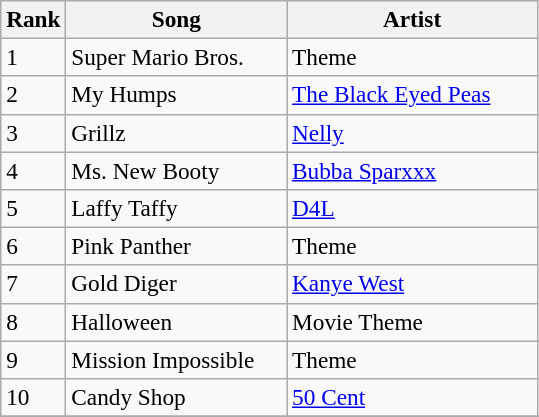<table class="wikitable sortable" style="font-size:97%;">
<tr>
<th>Rank</th>
<th class="unsortable" width="140">Song</th>
<th width="160">Artist</th>
</tr>
<tr>
<td>1</td>
<td>Super Mario Bros.</td>
<td>Theme</td>
</tr>
<tr>
<td>2</td>
<td>My Humps</td>
<td><a href='#'>The Black Eyed Peas</a></td>
</tr>
<tr>
<td>3</td>
<td>Grillz</td>
<td><a href='#'>Nelly</a></td>
</tr>
<tr>
<td>4</td>
<td>Ms. New Booty</td>
<td><a href='#'>Bubba Sparxxx</a></td>
</tr>
<tr>
<td>5</td>
<td>Laffy Taffy</td>
<td><a href='#'>D4L</a></td>
</tr>
<tr>
<td>6</td>
<td>Pink Panther</td>
<td>Theme</td>
</tr>
<tr>
<td>7</td>
<td>Gold Diger</td>
<td><a href='#'>Kanye West</a></td>
</tr>
<tr>
<td>8</td>
<td>Halloween</td>
<td>Movie Theme</td>
</tr>
<tr>
<td>9</td>
<td>Mission Impossible</td>
<td>Theme</td>
</tr>
<tr>
<td>10</td>
<td>Candy Shop</td>
<td><a href='#'>50 Cent</a></td>
</tr>
<tr>
</tr>
</table>
